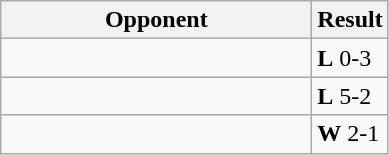<table class=wikitable>
<tr>
<th width=200>Opponent</th>
<th>Result</th>
</tr>
<tr>
<td><strong></strong></td>
<td><strong>L</strong> 0-3</td>
</tr>
<tr>
<td><strong></strong></td>
<td><strong>L</strong> 5-2</td>
</tr>
<tr>
<td></td>
<td><strong>W</strong> 2-1</td>
</tr>
</table>
